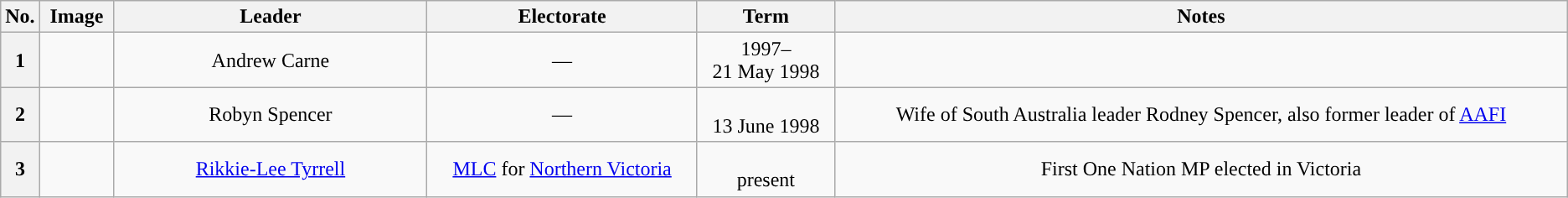<table class="wikitable" style="text-align:center">
<tr>
<th width=2%>No.</th>
<th>Image</th>
<th style="width:20%;">Leader</th>
<th>Electorate</th>
<th>Term</th>
<th>Notes</th>
</tr>
<tr>
<th style="background:">1</th>
<td></td>
<td>Andrew Carne</td>
<td>—</td>
<td>1997–<br>21 May 1998</td>
<td></td>
</tr>
<tr>
<th style="background:">2</th>
<td></td>
<td>Robyn Spencer</td>
<td>—</td>
<td><br>13 June 1998</td>
<td>Wife of South Australia leader Rodney Spencer, also former leader of <a href='#'>AAFI</a></td>
</tr>
<tr>
<th style="background:">3</th>
<td></td>
<td><a href='#'>Rikkie-Lee Tyrrell</a></td>
<td><a href='#'>MLC</a> for <a href='#'>Northern Victoria</a> <br></td>
<td><br>present</td>
<td>First One Nation MP elected in Victoria</td>
</tr>
</table>
